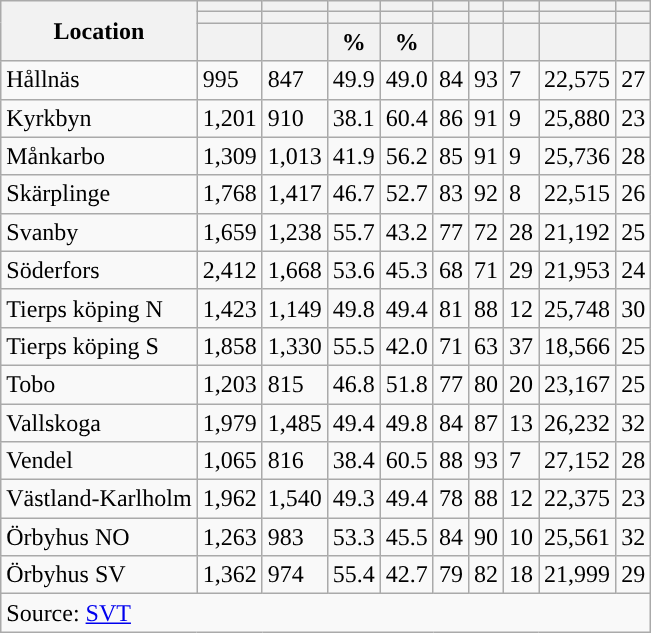<table role="presentation" class="wikitable sortable mw-collapsible">
<tr>
<th rowspan="3">Location</th>
<th></th>
<th></th>
<th></th>
<th></th>
<th></th>
<th></th>
<th></th>
<th></th>
<th></th>
</tr>
<tr>
<th></th>
<th></th>
<th style="background:"></th>
<th style="background:"></th>
<th></th>
<th></th>
<th></th>
<th></th>
<th></th>
</tr>
<tr>
<th data-sort-type="number"></th>
<th data-sort-type="number"></th>
<th data-sort-type="number">%</th>
<th data-sort-type="number">%</th>
<th data-sort-type="number"></th>
<th data-sort-type="number"></th>
<th data-sort-type="number"></th>
<th data-sort-type="number"></th>
<th data-sort-type="number"></th>
</tr>
<tr>
<td align="left">Hållnäs</td>
<td>995</td>
<td>847</td>
<td>49.9</td>
<td>49.0</td>
<td>84</td>
<td>93</td>
<td>7</td>
<td>22,575</td>
<td>27</td>
</tr>
<tr>
<td align="left">Kyrkbyn</td>
<td>1,201</td>
<td>910</td>
<td>38.1</td>
<td>60.4</td>
<td>86</td>
<td>91</td>
<td>9</td>
<td>25,880</td>
<td>23</td>
</tr>
<tr>
<td align="left">Månkarbo</td>
<td>1,309</td>
<td>1,013</td>
<td>41.9</td>
<td>56.2</td>
<td>85</td>
<td>91</td>
<td>9</td>
<td>25,736</td>
<td>28</td>
</tr>
<tr>
<td align="left">Skärplinge</td>
<td>1,768</td>
<td>1,417</td>
<td>46.7</td>
<td>52.7</td>
<td>83</td>
<td>92</td>
<td>8</td>
<td>22,515</td>
<td>26</td>
</tr>
<tr>
<td align="left">Svanby</td>
<td>1,659</td>
<td>1,238</td>
<td>55.7</td>
<td>43.2</td>
<td>77</td>
<td>72</td>
<td>28</td>
<td>21,192</td>
<td>25</td>
</tr>
<tr>
<td align="left">Söderfors</td>
<td>2,412</td>
<td>1,668</td>
<td>53.6</td>
<td>45.3</td>
<td>68</td>
<td>71</td>
<td>29</td>
<td>21,953</td>
<td>24</td>
</tr>
<tr>
<td align="left">Tierps köping N</td>
<td>1,423</td>
<td>1,149</td>
<td>49.8</td>
<td>49.4</td>
<td>81</td>
<td>88</td>
<td>12</td>
<td>25,748</td>
<td>30</td>
</tr>
<tr>
<td align="left">Tierps köping S</td>
<td>1,858</td>
<td>1,330</td>
<td>55.5</td>
<td>42.0</td>
<td>71</td>
<td>63</td>
<td>37</td>
<td>18,566</td>
<td>25</td>
</tr>
<tr>
<td align="left">Tobo</td>
<td>1,203</td>
<td>815</td>
<td>46.8</td>
<td>51.8</td>
<td>77</td>
<td>80</td>
<td>20</td>
<td>23,167</td>
<td>25</td>
</tr>
<tr>
<td align="left">Vallskoga</td>
<td>1,979</td>
<td>1,485</td>
<td>49.4</td>
<td>49.8</td>
<td>84</td>
<td>87</td>
<td>13</td>
<td>26,232</td>
<td>32</td>
</tr>
<tr>
<td align="left">Vendel</td>
<td>1,065</td>
<td>816</td>
<td>38.4</td>
<td>60.5</td>
<td>88</td>
<td>93</td>
<td>7</td>
<td>27,152</td>
<td>28</td>
</tr>
<tr>
<td align="left">Västland-Karlholm</td>
<td>1,962</td>
<td>1,540</td>
<td>49.3</td>
<td>49.4</td>
<td>78</td>
<td>88</td>
<td>12</td>
<td>22,375</td>
<td>23</td>
</tr>
<tr>
<td align="left">Örbyhus NO</td>
<td>1,263</td>
<td>983</td>
<td>53.3</td>
<td>45.5</td>
<td>84</td>
<td>90</td>
<td>10</td>
<td>25,561</td>
<td>32</td>
</tr>
<tr>
<td align="left">Örbyhus SV</td>
<td>1,362</td>
<td>974</td>
<td>55.4</td>
<td>42.7</td>
<td>79</td>
<td>82</td>
<td>18</td>
<td>21,999</td>
<td>29</td>
</tr>
<tr>
<td colspan="10" align="left">Source: <a href='#'>SVT</a></td>
</tr>
</table>
